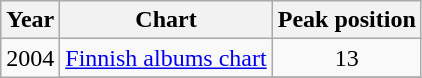<table class="wikitable">
<tr>
<th>Year</th>
<th>Chart</th>
<th>Peak position</th>
</tr>
<tr>
<td rowspan="7">2004</td>
<td><a href='#'>Finnish albums chart</a></td>
<td align="center">13</td>
</tr>
<tr>
</tr>
</table>
